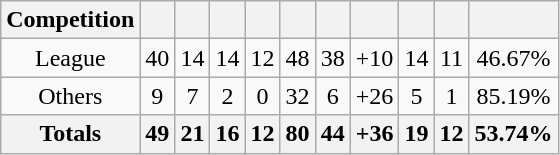<table class="wikitable">
<tr>
<th>Competition</th>
<th></th>
<th></th>
<th></th>
<th></th>
<th></th>
<th></th>
<th></th>
<th></th>
<th></th>
<th></th>
</tr>
<tr align=center>
<td>League</td>
<td>40</td>
<td>14</td>
<td>14</td>
<td>12</td>
<td>48</td>
<td>38</td>
<td>+10</td>
<td>14</td>
<td>11</td>
<td>46.67%</td>
</tr>
<tr align=center>
<td>Others</td>
<td>9</td>
<td>7</td>
<td>2</td>
<td>0</td>
<td>32</td>
<td>6</td>
<td>+26</td>
<td>5</td>
<td>1</td>
<td>85.19%</td>
</tr>
<tr>
<th>Totals</th>
<th>49</th>
<th>21</th>
<th>16</th>
<th>12</th>
<th>80</th>
<th>44</th>
<th>+36</th>
<th>19</th>
<th>12</th>
<th>53.74%</th>
</tr>
</table>
